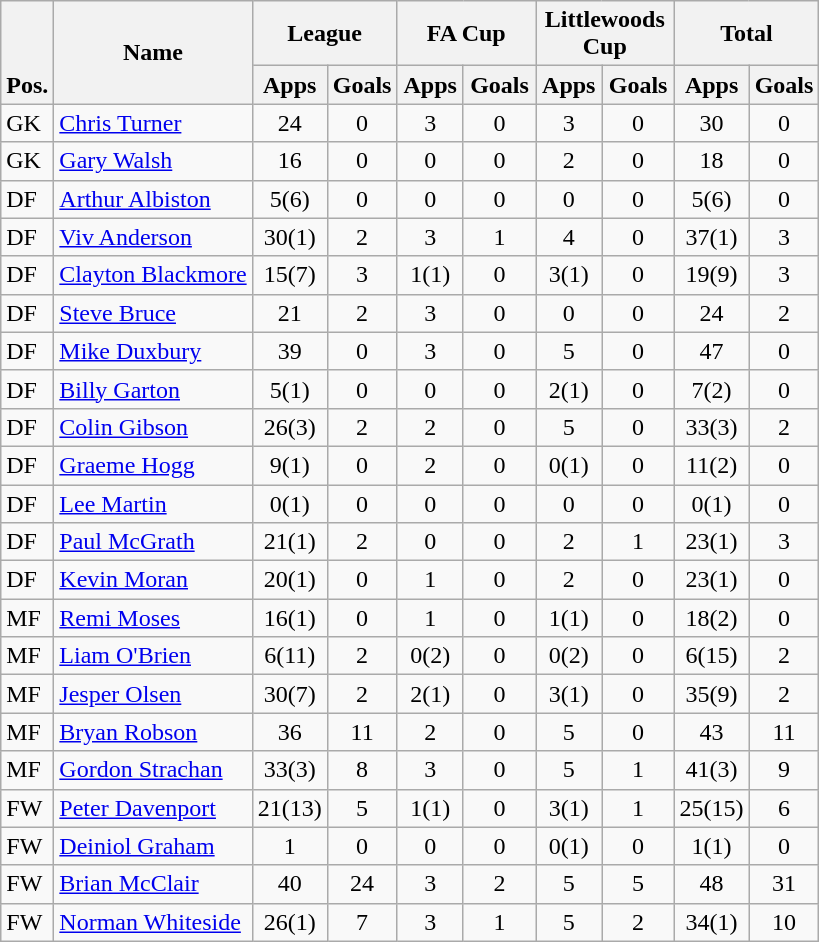<table class="wikitable" style="text-align:center">
<tr>
<th rowspan="2" valign="bottom">Pos.</th>
<th rowspan="2">Name</th>
<th colspan="2" width="85">League</th>
<th colspan="2" width="85">FA Cup</th>
<th colspan="2" width="85">Littlewoods Cup</th>
<th colspan="2" width="85">Total</th>
</tr>
<tr>
<th>Apps</th>
<th>Goals</th>
<th>Apps</th>
<th>Goals</th>
<th>Apps</th>
<th>Goals</th>
<th>Apps</th>
<th>Goals</th>
</tr>
<tr>
<td align="left">GK</td>
<td align="left"> <a href='#'>Chris Turner</a></td>
<td>24</td>
<td>0</td>
<td>3</td>
<td>0</td>
<td>3</td>
<td>0</td>
<td>30</td>
<td>0</td>
</tr>
<tr>
<td align="left">GK</td>
<td align="left"> <a href='#'>Gary Walsh</a></td>
<td>16</td>
<td>0</td>
<td>0</td>
<td>0</td>
<td>2</td>
<td>0</td>
<td>18</td>
<td>0</td>
</tr>
<tr>
<td align="left">DF</td>
<td align="left"> <a href='#'>Arthur Albiston</a></td>
<td>5(6)</td>
<td>0</td>
<td>0</td>
<td>0</td>
<td>0</td>
<td>0</td>
<td>5(6)</td>
<td>0</td>
</tr>
<tr>
<td align="left">DF</td>
<td align="left"> <a href='#'>Viv Anderson</a></td>
<td>30(1)</td>
<td>2</td>
<td>3</td>
<td>1</td>
<td>4</td>
<td>0</td>
<td>37(1)</td>
<td>3</td>
</tr>
<tr>
<td align="left">DF</td>
<td align="left"> <a href='#'>Clayton Blackmore</a></td>
<td>15(7)</td>
<td>3</td>
<td>1(1)</td>
<td>0</td>
<td>3(1)</td>
<td>0</td>
<td>19(9)</td>
<td>3</td>
</tr>
<tr>
<td align="left">DF</td>
<td align="left"> <a href='#'>Steve Bruce</a></td>
<td>21</td>
<td>2</td>
<td>3</td>
<td>0</td>
<td>0</td>
<td>0</td>
<td>24</td>
<td>2</td>
</tr>
<tr>
<td align="left">DF</td>
<td align="left"> <a href='#'>Mike Duxbury</a></td>
<td>39</td>
<td>0</td>
<td>3</td>
<td>0</td>
<td>5</td>
<td>0</td>
<td>47</td>
<td>0</td>
</tr>
<tr>
<td align="left">DF</td>
<td align="left"> <a href='#'>Billy Garton</a></td>
<td>5(1)</td>
<td>0</td>
<td>0</td>
<td>0</td>
<td>2(1)</td>
<td>0</td>
<td>7(2)</td>
<td>0</td>
</tr>
<tr>
<td align="left">DF</td>
<td align="left"> <a href='#'>Colin Gibson</a></td>
<td>26(3)</td>
<td>2</td>
<td>2</td>
<td>0</td>
<td>5</td>
<td>0</td>
<td>33(3)</td>
<td>2</td>
</tr>
<tr>
<td align="left">DF</td>
<td align="left"> <a href='#'>Graeme Hogg</a></td>
<td>9(1)</td>
<td>0</td>
<td>2</td>
<td>0</td>
<td>0(1)</td>
<td>0</td>
<td>11(2)</td>
<td>0</td>
</tr>
<tr>
<td align="left">DF</td>
<td align="left"> <a href='#'>Lee Martin</a></td>
<td>0(1)</td>
<td>0</td>
<td>0</td>
<td>0</td>
<td>0</td>
<td>0</td>
<td>0(1)</td>
<td>0</td>
</tr>
<tr>
<td align="left">DF</td>
<td align="left"> <a href='#'>Paul McGrath</a></td>
<td>21(1)</td>
<td>2</td>
<td>0</td>
<td>0</td>
<td>2</td>
<td>1</td>
<td>23(1)</td>
<td>3</td>
</tr>
<tr>
<td align="left">DF</td>
<td align="left"> <a href='#'>Kevin Moran</a></td>
<td>20(1)</td>
<td>0</td>
<td>1</td>
<td>0</td>
<td>2</td>
<td>0</td>
<td>23(1)</td>
<td>0</td>
</tr>
<tr>
<td align="left">MF</td>
<td align="left"> <a href='#'>Remi Moses</a></td>
<td>16(1)</td>
<td>0</td>
<td>1</td>
<td>0</td>
<td>1(1)</td>
<td>0</td>
<td>18(2)</td>
<td>0</td>
</tr>
<tr>
<td align="left">MF</td>
<td align="left"> <a href='#'>Liam O'Brien</a></td>
<td>6(11)</td>
<td>2</td>
<td>0(2)</td>
<td>0</td>
<td>0(2)</td>
<td>0</td>
<td>6(15)</td>
<td>2</td>
</tr>
<tr>
<td align="left">MF</td>
<td align="left"> <a href='#'>Jesper Olsen</a></td>
<td>30(7)</td>
<td>2</td>
<td>2(1)</td>
<td>0</td>
<td>3(1)</td>
<td>0</td>
<td>35(9)</td>
<td>2</td>
</tr>
<tr>
<td align="left">MF</td>
<td align="left"> <a href='#'>Bryan Robson</a></td>
<td>36</td>
<td>11</td>
<td>2</td>
<td>0</td>
<td>5</td>
<td>0</td>
<td>43</td>
<td>11</td>
</tr>
<tr>
<td align="left">MF</td>
<td align="left"> <a href='#'>Gordon Strachan</a></td>
<td>33(3)</td>
<td>8</td>
<td>3</td>
<td>0</td>
<td>5</td>
<td>1</td>
<td>41(3)</td>
<td>9</td>
</tr>
<tr>
<td align="left">FW</td>
<td align="left"> <a href='#'>Peter Davenport</a></td>
<td>21(13)</td>
<td>5</td>
<td>1(1)</td>
<td>0</td>
<td>3(1)</td>
<td>1</td>
<td>25(15)</td>
<td>6</td>
</tr>
<tr>
<td align="left">FW</td>
<td align="left"> <a href='#'>Deiniol Graham</a></td>
<td>1</td>
<td>0</td>
<td>0</td>
<td>0</td>
<td>0(1)</td>
<td>0</td>
<td>1(1)</td>
<td>0</td>
</tr>
<tr>
<td align="left">FW</td>
<td align="left"> <a href='#'>Brian McClair</a></td>
<td>40</td>
<td>24</td>
<td>3</td>
<td>2</td>
<td>5</td>
<td>5</td>
<td>48</td>
<td>31</td>
</tr>
<tr>
<td align="left">FW</td>
<td align="left"> <a href='#'>Norman Whiteside</a></td>
<td>26(1)</td>
<td>7</td>
<td>3</td>
<td>1</td>
<td>5</td>
<td>2</td>
<td>34(1)</td>
<td>10</td>
</tr>
</table>
